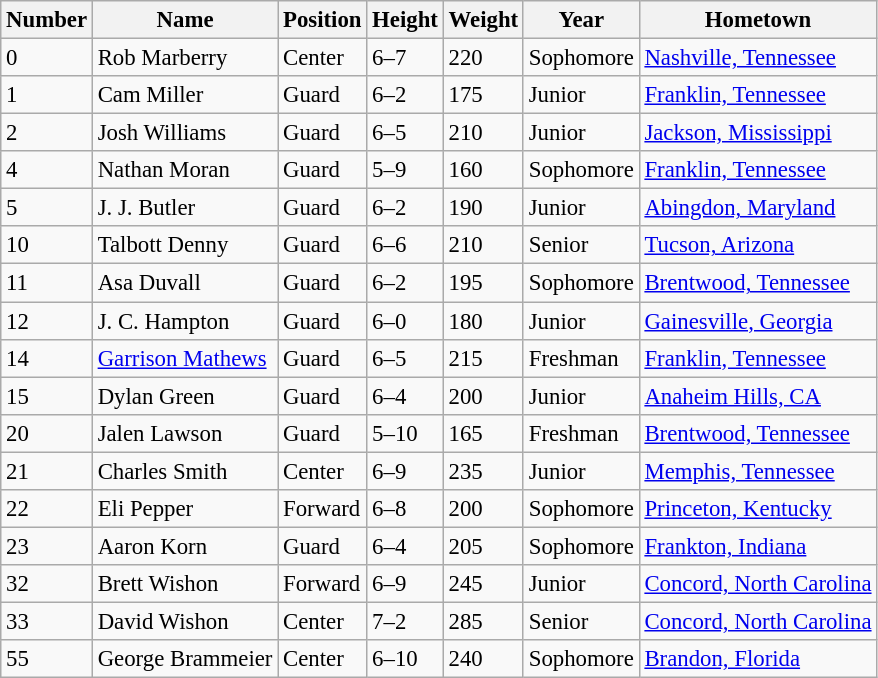<table class="wikitable sortable" style="font-size: 95%;">
<tr>
<th>Number</th>
<th>Name</th>
<th>Position</th>
<th>Height</th>
<th>Weight</th>
<th>Year</th>
<th>Hometown</th>
</tr>
<tr>
<td>0</td>
<td>Rob Marberry</td>
<td>Center</td>
<td>6–7</td>
<td>220</td>
<td>Sophomore</td>
<td><a href='#'>Nashville, Tennessee</a></td>
</tr>
<tr>
<td>1</td>
<td>Cam Miller</td>
<td>Guard</td>
<td>6–2</td>
<td>175</td>
<td>Junior</td>
<td><a href='#'>Franklin, Tennessee</a></td>
</tr>
<tr>
<td>2</td>
<td>Josh Williams</td>
<td>Guard</td>
<td>6–5</td>
<td>210</td>
<td>Junior</td>
<td><a href='#'>Jackson, Mississippi</a></td>
</tr>
<tr>
<td>4</td>
<td>Nathan Moran</td>
<td>Guard</td>
<td>5–9</td>
<td>160</td>
<td>Sophomore</td>
<td><a href='#'>Franklin, Tennessee</a></td>
</tr>
<tr>
<td>5</td>
<td>J. J. Butler</td>
<td>Guard</td>
<td>6–2</td>
<td>190</td>
<td>Junior</td>
<td><a href='#'>Abingdon, Maryland</a></td>
</tr>
<tr>
<td>10</td>
<td>Talbott Denny</td>
<td>Guard</td>
<td>6–6</td>
<td>210</td>
<td>Senior</td>
<td><a href='#'>Tucson, Arizona</a></td>
</tr>
<tr>
<td>11</td>
<td>Asa Duvall</td>
<td>Guard</td>
<td>6–2</td>
<td>195</td>
<td>Sophomore</td>
<td><a href='#'>Brentwood, Tennessee</a></td>
</tr>
<tr>
<td>12</td>
<td>J. C. Hampton</td>
<td>Guard</td>
<td>6–0</td>
<td>180</td>
<td>Junior</td>
<td><a href='#'>Gainesville, Georgia</a></td>
</tr>
<tr>
<td>14</td>
<td><a href='#'>Garrison Mathews</a></td>
<td>Guard</td>
<td>6–5</td>
<td>215</td>
<td>Freshman</td>
<td><a href='#'>Franklin, Tennessee</a></td>
</tr>
<tr>
<td>15</td>
<td>Dylan Green</td>
<td>Guard</td>
<td>6–4</td>
<td>200</td>
<td>Junior</td>
<td><a href='#'>Anaheim Hills, CA</a></td>
</tr>
<tr>
<td>20</td>
<td>Jalen Lawson</td>
<td>Guard</td>
<td>5–10</td>
<td>165</td>
<td>Freshman</td>
<td><a href='#'>Brentwood, Tennessee</a></td>
</tr>
<tr>
<td>21</td>
<td>Charles Smith</td>
<td>Center</td>
<td>6–9</td>
<td>235</td>
<td>Junior</td>
<td><a href='#'>Memphis, Tennessee</a></td>
</tr>
<tr>
<td>22</td>
<td>Eli Pepper</td>
<td>Forward</td>
<td>6–8</td>
<td>200</td>
<td>Sophomore</td>
<td><a href='#'>Princeton, Kentucky</a></td>
</tr>
<tr>
<td>23</td>
<td>Aaron Korn</td>
<td>Guard</td>
<td>6–4</td>
<td>205</td>
<td>Sophomore</td>
<td><a href='#'>Frankton, Indiana</a></td>
</tr>
<tr>
<td>32</td>
<td>Brett Wishon</td>
<td>Forward</td>
<td>6–9</td>
<td>245</td>
<td>Junior</td>
<td><a href='#'>Concord, North Carolina</a></td>
</tr>
<tr>
<td>33</td>
<td>David Wishon</td>
<td>Center</td>
<td>7–2</td>
<td>285</td>
<td>Senior</td>
<td><a href='#'>Concord, North Carolina</a></td>
</tr>
<tr>
<td>55</td>
<td>George Brammeier</td>
<td>Center</td>
<td>6–10</td>
<td>240</td>
<td>Sophomore</td>
<td><a href='#'>Brandon, Florida</a></td>
</tr>
</table>
